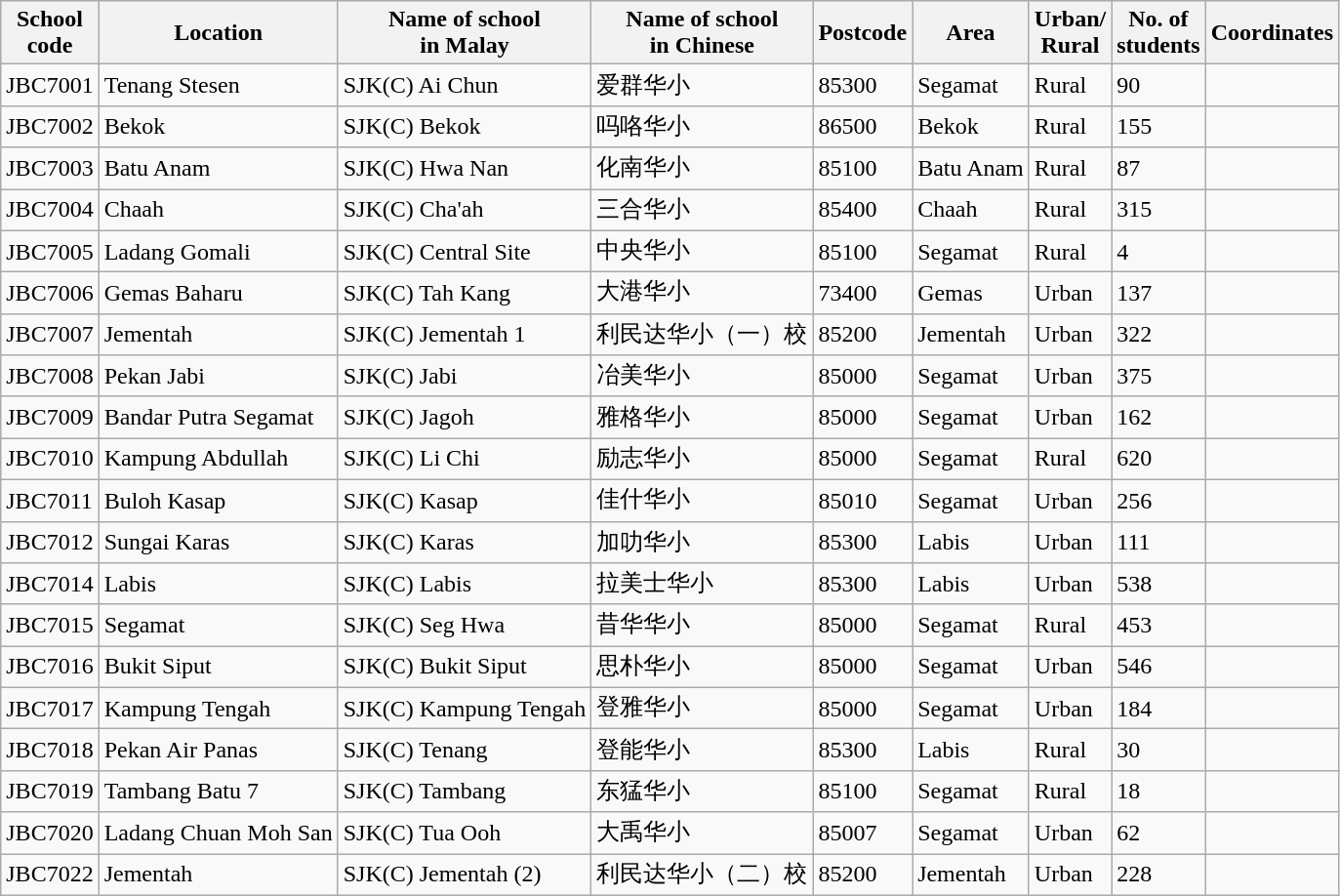<table class="wikitable sortable">
<tr>
<th>School<br>code</th>
<th>Location</th>
<th>Name of school<br>in Malay</th>
<th>Name of school<br>in Chinese</th>
<th>Postcode</th>
<th>Area</th>
<th>Urban/<br>Rural</th>
<th>No. of<br>students</th>
<th>Coordinates</th>
</tr>
<tr>
<td>JBC7001</td>
<td>Tenang Stesen</td>
<td>SJK(C) Ai Chun</td>
<td>爱群华小</td>
<td>85300</td>
<td>Segamat</td>
<td>Rural</td>
<td>90</td>
<td></td>
</tr>
<tr>
<td>JBC7002</td>
<td>Bekok</td>
<td>SJK(C) Bekok</td>
<td>吗咯华小</td>
<td>86500</td>
<td>Bekok</td>
<td>Rural</td>
<td>155</td>
<td></td>
</tr>
<tr>
<td>JBC7003</td>
<td>Batu Anam</td>
<td>SJK(C) Hwa Nan</td>
<td>化南华小</td>
<td>85100</td>
<td>Batu Anam</td>
<td>Rural</td>
<td>87</td>
<td></td>
</tr>
<tr>
<td>JBC7004</td>
<td>Chaah</td>
<td>SJK(C) Cha'ah</td>
<td>三合华小</td>
<td>85400</td>
<td>Chaah</td>
<td>Rural</td>
<td>315</td>
<td></td>
</tr>
<tr>
<td>JBC7005</td>
<td>Ladang Gomali</td>
<td>SJK(C) Central Site</td>
<td>中央华小</td>
<td>85100</td>
<td>Segamat</td>
<td>Rural</td>
<td>4</td>
<td></td>
</tr>
<tr>
<td>JBC7006</td>
<td>Gemas Baharu</td>
<td>SJK(C) Tah Kang</td>
<td>大港华小</td>
<td>73400</td>
<td>Gemas</td>
<td>Urban</td>
<td>137</td>
<td></td>
</tr>
<tr>
<td>JBC7007</td>
<td>Jementah</td>
<td>SJK(C) Jementah 1</td>
<td>利民达华小（一）校</td>
<td>85200</td>
<td>Jementah</td>
<td>Urban</td>
<td>322</td>
<td></td>
</tr>
<tr>
<td>JBC7008</td>
<td>Pekan Jabi</td>
<td>SJK(C) Jabi</td>
<td>冶美华小</td>
<td>85000</td>
<td>Segamat</td>
<td>Urban</td>
<td>375</td>
<td></td>
</tr>
<tr>
<td>JBC7009</td>
<td>Bandar Putra Segamat</td>
<td>SJK(C) Jagoh</td>
<td>雅格华小</td>
<td>85000</td>
<td>Segamat</td>
<td>Urban</td>
<td>162</td>
<td></td>
</tr>
<tr>
<td>JBC7010</td>
<td>Kampung Abdullah</td>
<td>SJK(C) Li Chi</td>
<td>励志华小</td>
<td>85000</td>
<td>Segamat</td>
<td>Rural</td>
<td>620</td>
<td></td>
</tr>
<tr>
<td>JBC7011</td>
<td>Buloh Kasap</td>
<td>SJK(C) Kasap</td>
<td>佳什华小</td>
<td>85010</td>
<td>Segamat</td>
<td>Urban</td>
<td>256</td>
<td></td>
</tr>
<tr>
<td>JBC7012</td>
<td>Sungai Karas</td>
<td>SJK(C) Karas</td>
<td>加叻华小</td>
<td>85300</td>
<td>Labis</td>
<td>Urban</td>
<td>111</td>
<td></td>
</tr>
<tr>
<td>JBC7014</td>
<td>Labis</td>
<td>SJK(C) Labis</td>
<td>拉美士华小</td>
<td>85300</td>
<td>Labis</td>
<td>Urban</td>
<td>538</td>
<td></td>
</tr>
<tr>
<td>JBC7015</td>
<td>Segamat</td>
<td>SJK(C) Seg Hwa</td>
<td>昔华华小</td>
<td>85000</td>
<td>Segamat</td>
<td>Rural</td>
<td>453</td>
<td></td>
</tr>
<tr>
<td>JBC7016</td>
<td>Bukit Siput</td>
<td>SJK(C) Bukit Siput</td>
<td>思朴华小</td>
<td>85000</td>
<td>Segamat</td>
<td>Urban</td>
<td>546</td>
<td></td>
</tr>
<tr>
<td>JBC7017</td>
<td>Kampung Tengah</td>
<td>SJK(C) Kampung Tengah</td>
<td>登雅华小</td>
<td>85000</td>
<td>Segamat</td>
<td>Urban</td>
<td>184</td>
<td></td>
</tr>
<tr>
<td>JBC7018</td>
<td>Pekan Air Panas</td>
<td>SJK(C) Tenang</td>
<td>登能华小</td>
<td>85300</td>
<td>Labis</td>
<td>Rural</td>
<td>30</td>
<td></td>
</tr>
<tr>
<td>JBC7019</td>
<td>Tambang Batu 7</td>
<td>SJK(C) Tambang</td>
<td>东猛华小</td>
<td>85100</td>
<td>Segamat</td>
<td>Rural</td>
<td>18</td>
<td></td>
</tr>
<tr>
<td>JBC7020</td>
<td>Ladang Chuan Moh San</td>
<td>SJK(C) Tua Ooh</td>
<td>大禹华小</td>
<td>85007</td>
<td>Segamat</td>
<td>Urban</td>
<td>62</td>
<td></td>
</tr>
<tr>
<td>JBC7022</td>
<td>Jementah</td>
<td>SJK(C) Jementah (2)</td>
<td>利民达华小（二）校</td>
<td>85200</td>
<td>Jementah</td>
<td>Urban</td>
<td>228</td>
<td></td>
</tr>
</table>
